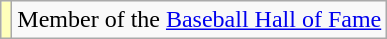<table class=wikitable>
<tr>
<th scope="row" style="background:#ffb; text-align:center"></th>
<td>Member of the <a href='#'>Baseball Hall of Fame</a></td>
</tr>
</table>
